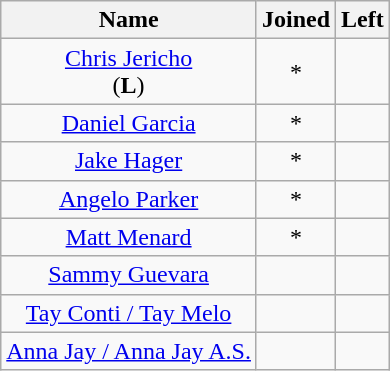<table class="wikitable sortable" style="text-align:center;">
<tr>
<th>Name</th>
<th>Joined</th>
<th>Left</th>
</tr>
<tr>
<td><a href='#'>Chris Jericho</a><br>(<strong>L</strong>)</td>
<td>*</td>
<td></td>
</tr>
<tr>
<td><a href='#'>Daniel Garcia</a></td>
<td>*</td>
<td></td>
</tr>
<tr>
<td><a href='#'>Jake Hager</a></td>
<td>*</td>
<td></td>
</tr>
<tr>
<td><a href='#'>Angelo Parker</a></td>
<td>*</td>
<td></td>
</tr>
<tr>
<td><a href='#'>Matt Menard</a></td>
<td>*</td>
<td></td>
</tr>
<tr>
<td><a href='#'>Sammy Guevara</a></td>
<td></td>
<td></td>
</tr>
<tr>
<td><a href='#'>Tay Conti / Tay Melo</a></td>
<td></td>
<td></td>
</tr>
<tr>
<td><a href='#'>Anna Jay / Anna Jay A.S.</a></td>
<td></td>
<td></td>
</tr>
</table>
